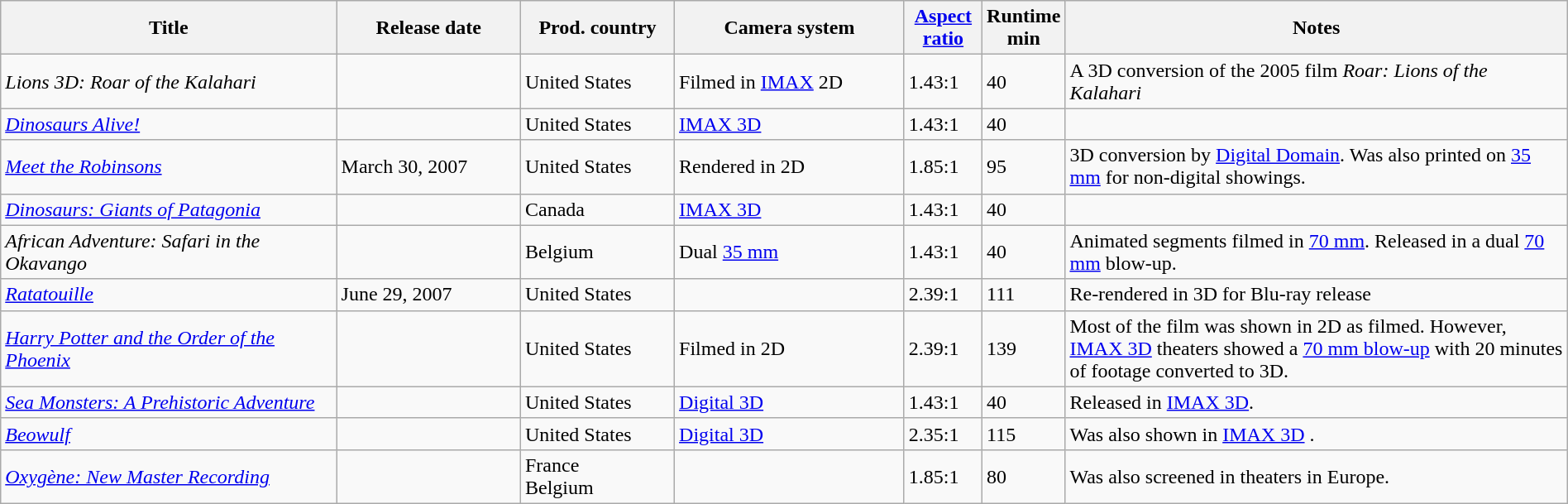<table class="wikitable sortable" width="100%">
<tr>
<th width="22%">Title</th>
<th width="12%">Release date</th>
<th width="10%">Prod. country</th>
<th width="15%">Camera system</th>
<th width="5%"><a href='#'>Aspect ratio</a></th>
<th width="3%">Runtime min</th>
<th width="33%" class="unsortable">Notes</th>
</tr>
<tr>
<td><em>Lions 3D: Roar of the Kalahari</em></td>
<td></td>
<td>United States</td>
<td>Filmed in <a href='#'>IMAX</a> 2D</td>
<td>1.43:1</td>
<td>40</td>
<td>A 3D conversion of the 2005 film <em>Roar: Lions of the Kalahari</em></td>
</tr>
<tr>
<td><em><a href='#'>Dinosaurs Alive!</a></em></td>
<td></td>
<td>United States</td>
<td><a href='#'>IMAX 3D</a></td>
<td>1.43:1</td>
<td>40</td>
<td></td>
</tr>
<tr>
<td><em><a href='#'>Meet the Robinsons</a></em></td>
<td>March 30, 2007</td>
<td>United States</td>
<td>Rendered in 2D</td>
<td>1.85:1</td>
<td>95</td>
<td>3D conversion by <a href='#'>Digital Domain</a>. Was also printed on <a href='#'>35 mm</a> for non-digital showings.</td>
</tr>
<tr>
<td><em><a href='#'>Dinosaurs: Giants of Patagonia</a></em></td>
<td></td>
<td>Canada</td>
<td><a href='#'>IMAX 3D</a></td>
<td>1.43:1</td>
<td>40</td>
<td></td>
</tr>
<tr>
<td><em>African Adventure: Safari in the Okavango</em></td>
<td></td>
<td>Belgium</td>
<td>Dual <a href='#'>35 mm</a></td>
<td>1.43:1</td>
<td>40</td>
<td>Animated segments filmed in <a href='#'>70 mm</a>. Released in a dual <a href='#'>70 mm</a> blow-up.</td>
</tr>
<tr>
<td><em><a href='#'>Ratatouille</a></em></td>
<td>June 29, 2007</td>
<td>United States</td>
<td></td>
<td>2.39:1</td>
<td>111</td>
<td>Re-rendered in 3D for Blu-ray release</td>
</tr>
<tr>
<td><em><a href='#'>Harry Potter and the Order of the Phoenix</a></em></td>
<td></td>
<td>United States</td>
<td>Filmed in 2D</td>
<td>2.39:1</td>
<td>139</td>
<td>Most of the film was shown in 2D as filmed. However, <a href='#'>IMAX 3D</a> theaters showed a <a href='#'>70 mm blow-up</a> with 20 minutes of footage converted to 3D.</td>
</tr>
<tr>
<td><em><a href='#'>Sea Monsters: A Prehistoric Adventure</a></em></td>
<td></td>
<td>United States</td>
<td><a href='#'>Digital 3D</a></td>
<td>1.43:1</td>
<td>40</td>
<td>Released in <a href='#'>IMAX 3D</a>.</td>
</tr>
<tr>
<td><em><a href='#'>Beowulf</a></em></td>
<td></td>
<td>United States</td>
<td><a href='#'>Digital 3D</a></td>
<td>2.35:1</td>
<td>115</td>
<td>Was also shown in <a href='#'>IMAX 3D</a> .</td>
</tr>
<tr>
<td><em><a href='#'>Oxygène: New Master Recording</a></em></td>
<td></td>
<td>France<br>Belgium</td>
<td></td>
<td>1.85:1</td>
<td>80</td>
<td>Was also screened in theaters in Europe.</td>
</tr>
</table>
